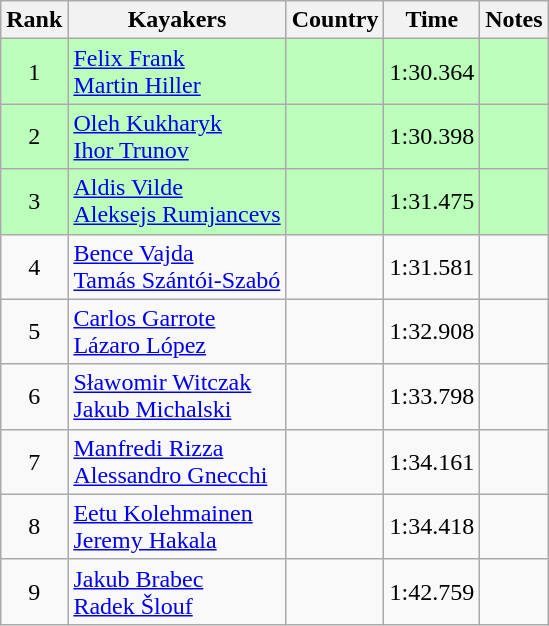<table class="wikitable" style="text-align:center">
<tr>
<th>Rank</th>
<th>Kayakers</th>
<th>Country</th>
<th>Time</th>
<th>Notes</th>
</tr>
<tr bgcolor=bbffbb>
<td>1</td>
<td align=left><a href='#'>Felix Frank</a><br><a href='#'>Martin Hiller</a></td>
<td align=left></td>
<td>1:30.364</td>
<td></td>
</tr>
<tr bgcolor=bbffbb>
<td>2</td>
<td align=left><a href='#'>Oleh Kukharyk</a><br><a href='#'>Ihor Trunov</a></td>
<td align=left></td>
<td>1:30.398</td>
<td></td>
</tr>
<tr bgcolor=bbffbb>
<td>3</td>
<td align=left><a href='#'>Aldis Vilde</a><br><a href='#'>Aleksejs Rumjancevs</a></td>
<td align=left></td>
<td>1:31.475</td>
<td></td>
</tr>
<tr>
<td>4</td>
<td align=left><a href='#'>Bence Vajda</a><br><a href='#'>Tamás Szántói-Szabó</a></td>
<td align=left></td>
<td>1:31.581</td>
<td></td>
</tr>
<tr>
<td>5</td>
<td align=left><a href='#'>Carlos Garrote</a><br><a href='#'>Lázaro López</a></td>
<td align=left></td>
<td>1:32.908</td>
<td></td>
</tr>
<tr>
<td>6</td>
<td align=left><a href='#'>Sławomir Witczak</a><br><a href='#'>Jakub Michalski</a></td>
<td align=left></td>
<td>1:33.798</td>
<td></td>
</tr>
<tr>
<td>7</td>
<td align=left><a href='#'>Manfredi Rizza</a><br><a href='#'>Alessandro Gnecchi</a></td>
<td align=left></td>
<td>1:34.161</td>
<td></td>
</tr>
<tr>
<td>8</td>
<td align=left><a href='#'>Eetu Kolehmainen</a><br><a href='#'>Jeremy Hakala</a></td>
<td align=left></td>
<td>1:34.418</td>
<td></td>
</tr>
<tr>
<td>9</td>
<td align=left><a href='#'>Jakub Brabec</a><br><a href='#'>Radek Šlouf</a></td>
<td align=left></td>
<td>1:42.759</td>
<td></td>
</tr>
</table>
